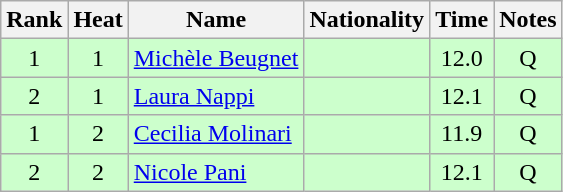<table class="wikitable sortable" style="text-align:center">
<tr>
<th>Rank</th>
<th>Heat</th>
<th>Name</th>
<th>Nationality</th>
<th>Time</th>
<th>Notes</th>
</tr>
<tr bgcolor=ccffcc>
<td>1</td>
<td>1</td>
<td align=left><a href='#'>Michèle Beugnet</a></td>
<td align=left></td>
<td>12.0</td>
<td>Q</td>
</tr>
<tr bgcolor=ccffcc>
<td>2</td>
<td>1</td>
<td align=left><a href='#'>Laura Nappi</a></td>
<td align=left></td>
<td>12.1</td>
<td>Q</td>
</tr>
<tr bgcolor=ccffcc>
<td>1</td>
<td>2</td>
<td align=left><a href='#'>Cecilia Molinari</a></td>
<td align=left></td>
<td>11.9</td>
<td>Q</td>
</tr>
<tr bgcolor=ccffcc>
<td>2</td>
<td>2</td>
<td align=left><a href='#'>Nicole Pani</a></td>
<td align=left></td>
<td>12.1</td>
<td>Q</td>
</tr>
</table>
